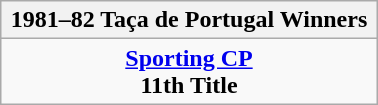<table class="wikitable" style="text-align: center; margin: 0 auto; width: 20%">
<tr>
<th>1981–82 Taça de Portugal Winners</th>
</tr>
<tr>
<td><strong><a href='#'>Sporting CP</a></strong><br><strong>11th Title</strong></td>
</tr>
</table>
